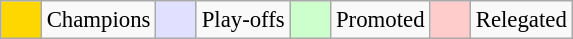<table class="wikitable" style="font-size: 95%">
<tr>
<td bgcolor="#FFD700" width="20"> </td>
<td>Champions</td>
<td bgcolor="#e1e1ff" width="20"> </td>
<td>Play-offs</td>
<td bgcolor="#ccffcc" width="20"> </td>
<td>Promoted</td>
<td bgcolor="#ffcccc" width="20"> </td>
<td>Relegated</td>
</tr>
</table>
